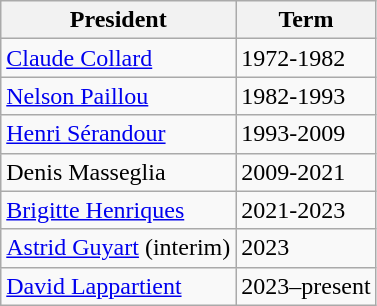<table class="wikitable">
<tr>
<th>President</th>
<th>Term</th>
</tr>
<tr>
<td><a href='#'>Claude Collard</a></td>
<td>1972-1982</td>
</tr>
<tr>
<td><a href='#'>Nelson Paillou</a></td>
<td>1982-1993</td>
</tr>
<tr>
<td><a href='#'>Henri Sérandour</a></td>
<td>1993-2009</td>
</tr>
<tr>
<td>Denis Masseglia</td>
<td>2009-2021</td>
</tr>
<tr>
<td><a href='#'>Brigitte Henriques</a></td>
<td>2021-2023</td>
</tr>
<tr>
<td><a href='#'>Astrid Guyart</a> (interim)</td>
<td>2023</td>
</tr>
<tr>
<td><a href='#'>David Lappartient</a></td>
<td>2023–present</td>
</tr>
</table>
